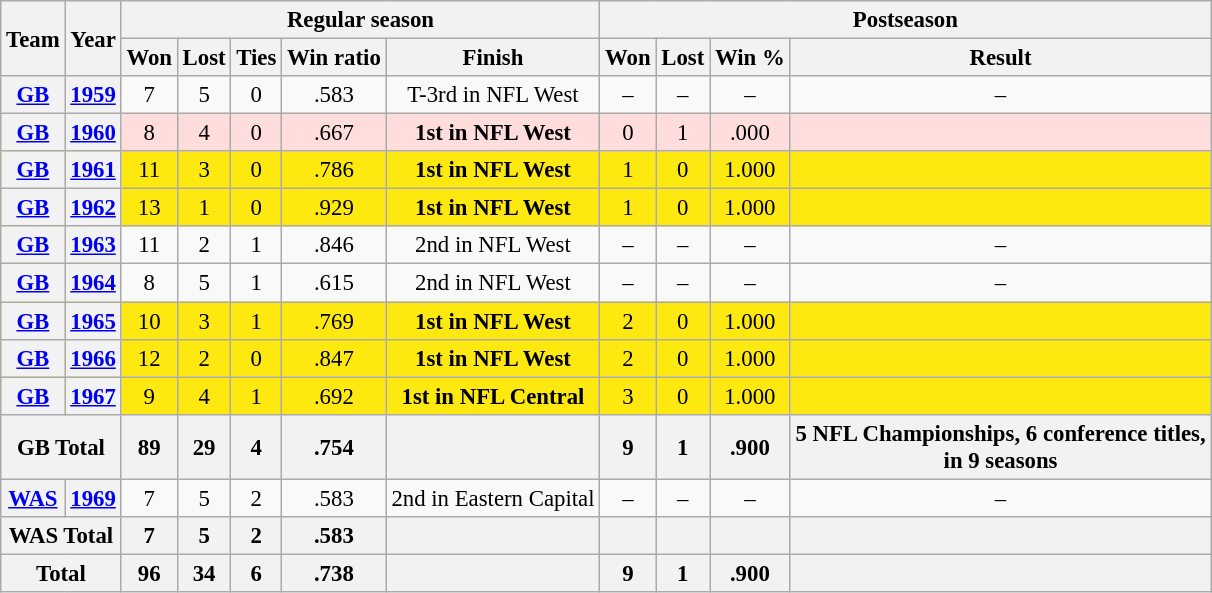<table class="wikitable" style="font-size: 95%; text-align:center;">
<tr>
<th rowspan="2">Team</th>
<th rowspan="2">Year</th>
<th colspan="5">Regular season</th>
<th colspan="4">Postseason</th>
</tr>
<tr>
<th>Won</th>
<th>Lost</th>
<th>Ties</th>
<th>Win ratio</th>
<th>Finish</th>
<th>Won</th>
<th>Lost</th>
<th>Win %</th>
<th>Result</th>
</tr>
<tr>
<th><a href='#'>GB</a></th>
<th><a href='#'>1959</a></th>
<td>7</td>
<td>5</td>
<td>0</td>
<td>.583</td>
<td>T-3rd in NFL West</td>
<td>–</td>
<td>–</td>
<td>–</td>
<td>–</td>
</tr>
<tr style="background:#fdd;">
<th><a href='#'>GB</a></th>
<th><a href='#'>1960</a></th>
<td>8</td>
<td>4</td>
<td>0</td>
<td>.667</td>
<td><strong>1st in NFL West</strong></td>
<td>0</td>
<td>1</td>
<td>.000</td>
<td></td>
</tr>
<tr ! style="background:#FDE910;">
<th><a href='#'>GB</a></th>
<th><a href='#'>1961</a></th>
<td>11</td>
<td>3</td>
<td>0</td>
<td>.786</td>
<td><strong>1st in NFL West</strong></td>
<td>1</td>
<td>0</td>
<td>1.000</td>
<td></td>
</tr>
<tr ! style="background:#FDE910;">
<th><a href='#'>GB</a></th>
<th><a href='#'>1962</a></th>
<td>13</td>
<td>1</td>
<td>0</td>
<td>.929</td>
<td><strong>1st in NFL West</strong></td>
<td>1</td>
<td>0</td>
<td>1.000</td>
<td></td>
</tr>
<tr>
<th><a href='#'>GB</a></th>
<th><a href='#'>1963</a></th>
<td>11</td>
<td>2</td>
<td>1</td>
<td>.846</td>
<td>2nd in NFL West</td>
<td>–</td>
<td>–</td>
<td>–</td>
<td>–</td>
</tr>
<tr>
<th><a href='#'>GB</a></th>
<th><a href='#'>1964</a></th>
<td>8</td>
<td>5</td>
<td>1</td>
<td>.615</td>
<td>2nd in NFL West</td>
<td>–</td>
<td>–</td>
<td>–</td>
<td>–</td>
</tr>
<tr ! style="background:#FDE910;">
<th><a href='#'>GB</a></th>
<th><a href='#'>1965</a></th>
<td>10</td>
<td>3</td>
<td>1</td>
<td>.769</td>
<td><strong>1st in NFL West</strong></td>
<td>2</td>
<td>0</td>
<td>1.000</td>
<td></td>
</tr>
<tr ! style="background:#FDE910;">
<th><a href='#'>GB</a></th>
<th><a href='#'>1966</a></th>
<td>12</td>
<td>2</td>
<td>0</td>
<td>.847</td>
<td><strong>1st in NFL West</strong></td>
<td>2</td>
<td>0</td>
<td>1.000</td>
<td></td>
</tr>
<tr ! style="background:#FDE910;">
<th><a href='#'>GB</a></th>
<th><a href='#'>1967</a></th>
<td>9</td>
<td>4</td>
<td>1</td>
<td>.692</td>
<td><strong>1st in NFL Central</strong></td>
<td>3</td>
<td>0</td>
<td>1.000</td>
<td></td>
</tr>
<tr>
<th colspan="2">GB Total</th>
<th>89</th>
<th>29</th>
<th>4</th>
<th>.754</th>
<th></th>
<th>9</th>
<th>1</th>
<th>.900</th>
<th>5 NFL Championships, 6 conference titles,<br>in 9 seasons</th>
</tr>
<tr>
<th><a href='#'>WAS</a></th>
<th><a href='#'>1969</a></th>
<td>7</td>
<td>5</td>
<td>2</td>
<td>.583</td>
<td>2nd in Eastern Capital</td>
<td>–</td>
<td>–</td>
<td>–</td>
<td>–</td>
</tr>
<tr>
<th colspan="2">WAS Total</th>
<th>7</th>
<th>5</th>
<th>2</th>
<th>.583</th>
<th></th>
<th></th>
<th></th>
<th></th>
<th></th>
</tr>
<tr>
<th colspan="2">Total</th>
<th>96</th>
<th>34</th>
<th>6</th>
<th>.738</th>
<th></th>
<th>9</th>
<th>1</th>
<th>.900</th>
<th></th>
</tr>
</table>
